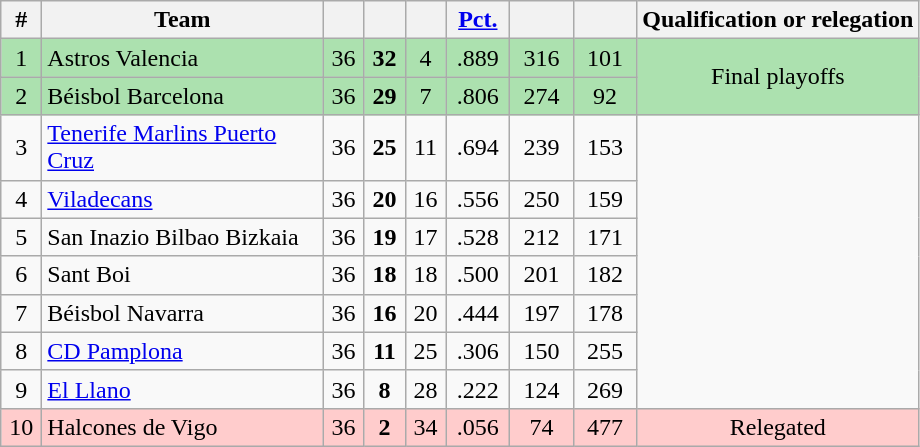<table class="wikitable" style="text-align:center;">
<tr>
<th width=20>#</th>
<th width=180>Team</th>
<th width=20></th>
<th width=20></th>
<th width=20></th>
<th width=35><a href='#'>Pct.</a></th>
<th width=35></th>
<th width=35></th>
<th>Qualification or relegation</th>
</tr>
<tr style="background: #ACE1AF">
<td>1</td>
<td align=left>Astros Valencia</td>
<td>36</td>
<td><strong>32</strong></td>
<td>4</td>
<td>.889</td>
<td>316</td>
<td>101</td>
<td rowspan=2>Final playoffs</td>
</tr>
<tr style="background: #ACE1AF">
<td>2</td>
<td align=left>Béisbol Barcelona</td>
<td>36</td>
<td><strong>29</strong></td>
<td>7</td>
<td>.806</td>
<td>274</td>
<td>92</td>
</tr>
<tr>
<td>3</td>
<td align=left><a href='#'>Tenerife Marlins Puerto Cruz</a></td>
<td>36</td>
<td><strong>25</strong></td>
<td>11</td>
<td>.694</td>
<td>239</td>
<td>153</td>
</tr>
<tr>
<td>4</td>
<td align=left><a href='#'>Viladecans</a></td>
<td>36</td>
<td><strong>20</strong></td>
<td>16</td>
<td>.556</td>
<td>250</td>
<td>159</td>
</tr>
<tr>
<td>5</td>
<td align=left>San Inazio Bilbao Bizkaia</td>
<td>36</td>
<td><strong>19</strong></td>
<td>17</td>
<td>.528</td>
<td>212</td>
<td>171</td>
</tr>
<tr>
<td>6</td>
<td align=left>Sant Boi</td>
<td>36</td>
<td><strong>18</strong></td>
<td>18</td>
<td>.500</td>
<td>201</td>
<td>182</td>
</tr>
<tr>
<td>7</td>
<td align=left>Béisbol Navarra</td>
<td>36</td>
<td><strong>16</strong></td>
<td>20</td>
<td>.444</td>
<td>197</td>
<td>178</td>
</tr>
<tr>
<td>8</td>
<td align=left><a href='#'>CD Pamplona</a></td>
<td>36</td>
<td><strong>11</strong></td>
<td>25</td>
<td>.306</td>
<td>150</td>
<td>255</td>
</tr>
<tr>
<td>9</td>
<td align=left><a href='#'>El Llano</a></td>
<td>36</td>
<td><strong>8</strong></td>
<td>28</td>
<td>.222</td>
<td>124</td>
<td>269</td>
</tr>
<tr style="background: #FFCCCC;">
<td>10</td>
<td align=left>Halcones de Vigo</td>
<td>36</td>
<td><strong>2</strong></td>
<td>34</td>
<td>.056</td>
<td>74</td>
<td>477</td>
<td>Relegated</td>
</tr>
</table>
